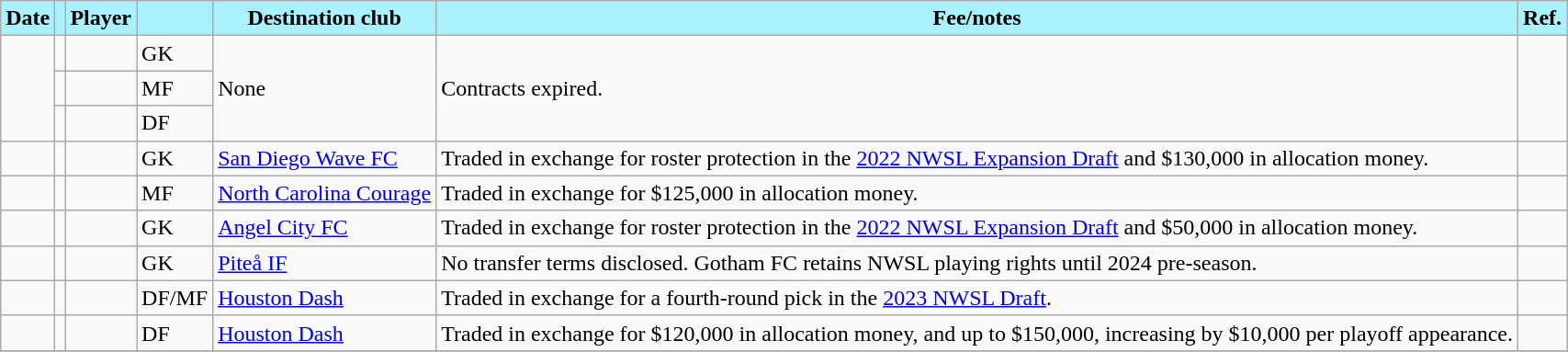<table class="wikitable sortable">
<tr>
<th style="background:#A9F1FD; color:#000;">Date</th>
<th style="background:#A9F1FD; color:#000;"></th>
<th style="background:#A9F1FD; color:#000;">Player</th>
<th style="background:#A9F1FD; color:#000;"></th>
<th style="background:#A9F1FD; color:#000;">Destination club</th>
<th style="background:#A9F1FD; color:#000;">Fee/notes</th>
<th style="background:#A9F1FD; color:#000;">Ref.</th>
</tr>
<tr>
<td rowspan="3"></td>
<td></td>
<td></td>
<td>GK</td>
<td rowspan="3">None</td>
<td rowspan="3">Contracts expired.</td>
<td rowspan="3"></td>
</tr>
<tr>
<td></td>
<td></td>
<td>MF</td>
</tr>
<tr>
<td></td>
<td></td>
<td>DF</td>
</tr>
<tr>
<td></td>
<td></td>
<td></td>
<td>GK</td>
<td> <a href='#'>San Diego Wave FC</a></td>
<td>Traded in exchange for roster protection in the <a href='#'>2022 NWSL Expansion Draft</a> and $130,000 in allocation money.</td>
<td></td>
</tr>
<tr>
<td></td>
<td></td>
<td></td>
<td>MF</td>
<td> <a href='#'>North Carolina Courage</a></td>
<td>Traded in exchange for $125,000 in allocation money.</td>
<td></td>
</tr>
<tr>
<td></td>
<td></td>
<td></td>
<td>GK</td>
<td> <a href='#'>Angel City FC</a></td>
<td>Traded in exchange for roster protection in the <a href='#'>2022 NWSL Expansion Draft</a> and $50,000 in allocation money.</td>
<td></td>
</tr>
<tr>
<td></td>
<td></td>
<td></td>
<td>GK</td>
<td> <a href='#'>Piteå IF</a></td>
<td>No transfer terms disclosed. Gotham FC retains NWSL playing rights until 2024 pre-season.</td>
<td></td>
</tr>
<tr>
<td></td>
<td></td>
<td></td>
<td>DF/MF</td>
<td> <a href='#'>Houston Dash</a></td>
<td>Traded in exchange for a fourth-round pick in the <a href='#'>2023 NWSL Draft</a>.</td>
<td></td>
</tr>
<tr>
<td></td>
<td></td>
<td></td>
<td>DF</td>
<td> <a href='#'>Houston Dash</a></td>
<td>Traded in exchange for $120,000 in allocation money, and up to $150,000, increasing by $10,000 per playoff appearance.</td>
<td></td>
</tr>
<tr>
</tr>
</table>
